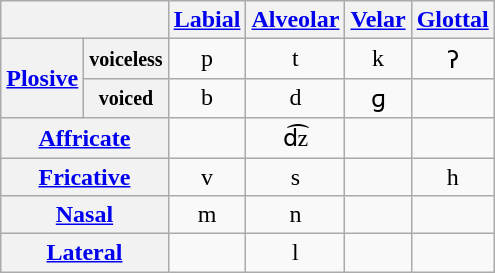<table class="wikitable" style=text-align:center>
<tr>
<th colspan="2"></th>
<th><a href='#'>Labial</a></th>
<th><a href='#'>Alveolar</a></th>
<th><a href='#'>Velar</a></th>
<th><a href='#'>Glottal</a></th>
</tr>
<tr>
<th rowspan="2"><a href='#'>Plosive</a></th>
<th><small>voiceless</small></th>
<td>p</td>
<td>t</td>
<td>k</td>
<td>ʔ</td>
</tr>
<tr>
<th><small>voiced</small></th>
<td>b</td>
<td>d</td>
<td>ɡ</td>
<td></td>
</tr>
<tr>
<th colspan="2"><a href='#'>Affricate</a></th>
<td></td>
<td>d͡z</td>
<td></td>
<td></td>
</tr>
<tr>
<th colspan="2"><a href='#'>Fricative</a></th>
<td>v</td>
<td>s</td>
<td></td>
<td>h</td>
</tr>
<tr>
<th colspan="2"><a href='#'>Nasal</a></th>
<td>m</td>
<td>n</td>
<td></td>
<td></td>
</tr>
<tr>
<th colspan="2"><a href='#'>Lateral</a></th>
<td></td>
<td>l</td>
<td></td>
<td></td>
</tr>
</table>
